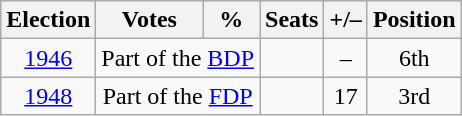<table class="wikitable" style="text-align:center">
<tr>
<th>Election</th>
<th>Votes</th>
<th>%</th>
<th>Seats</th>
<th>+/–</th>
<th>Position</th>
</tr>
<tr>
<td><a href='#'>1946</a></td>
<td colspan=2>Part of the <a href='#'>BDP</a></td>
<td></td>
<td>–</td>
<td>6th</td>
</tr>
<tr>
<td><a href='#'>1948</a></td>
<td colspan=2>Part of the <a href='#'>FDP</a></td>
<td></td>
<td> 17</td>
<td> 3rd</td>
</tr>
</table>
